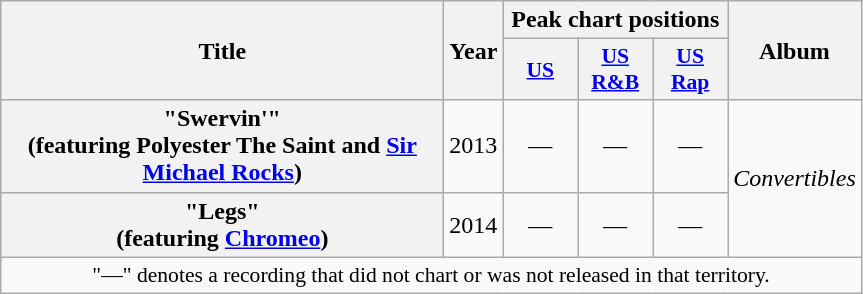<table class="wikitable plainrowheaders" style="text-align:center;">
<tr>
<th scope="col" rowspan="2" style="width:18em;">Title</th>
<th scope="col" rowspan="2">Year</th>
<th scope="col" colspan="3">Peak chart positions</th>
<th scope="col" rowspan="2">Album</th>
</tr>
<tr>
<th scope="col" style="width:3em;font-size:90%;"><a href='#'>US</a></th>
<th scope="col" style="width:3em;font-size:90%;"><a href='#'>US R&B</a></th>
<th scope="col" style="width:3em;font-size:90%;"><a href='#'>US Rap</a></th>
</tr>
<tr>
<th scope="row">"Swervin'"<br><span>(featuring Polyester The Saint and <a href='#'>Sir Michael Rocks</a>)</span></th>
<td>2013</td>
<td>—</td>
<td>—</td>
<td>—</td>
<td rowspan="2"><em>Convertibles</em></td>
</tr>
<tr>
<th scope="row">"Legs"<br><span>(featuring <a href='#'>Chromeo</a>)</span></th>
<td>2014</td>
<td>—</td>
<td>—</td>
<td>—</td>
</tr>
<tr>
<td colspan="13" style="font-size:90%">"—" denotes a recording that did not chart or was not released in that territory.</td>
</tr>
</table>
